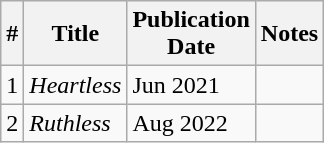<table class="wikitable">
<tr>
<th>#</th>
<th>Title</th>
<th>Publication<br>Date</th>
<th>Notes</th>
</tr>
<tr>
<td>1</td>
<td><em>Heartless</em></td>
<td>Jun 2021</td>
<td></td>
</tr>
<tr>
<td>2</td>
<td><em>Ruthless</em></td>
<td>Aug 2022</td>
<td></td>
</tr>
</table>
